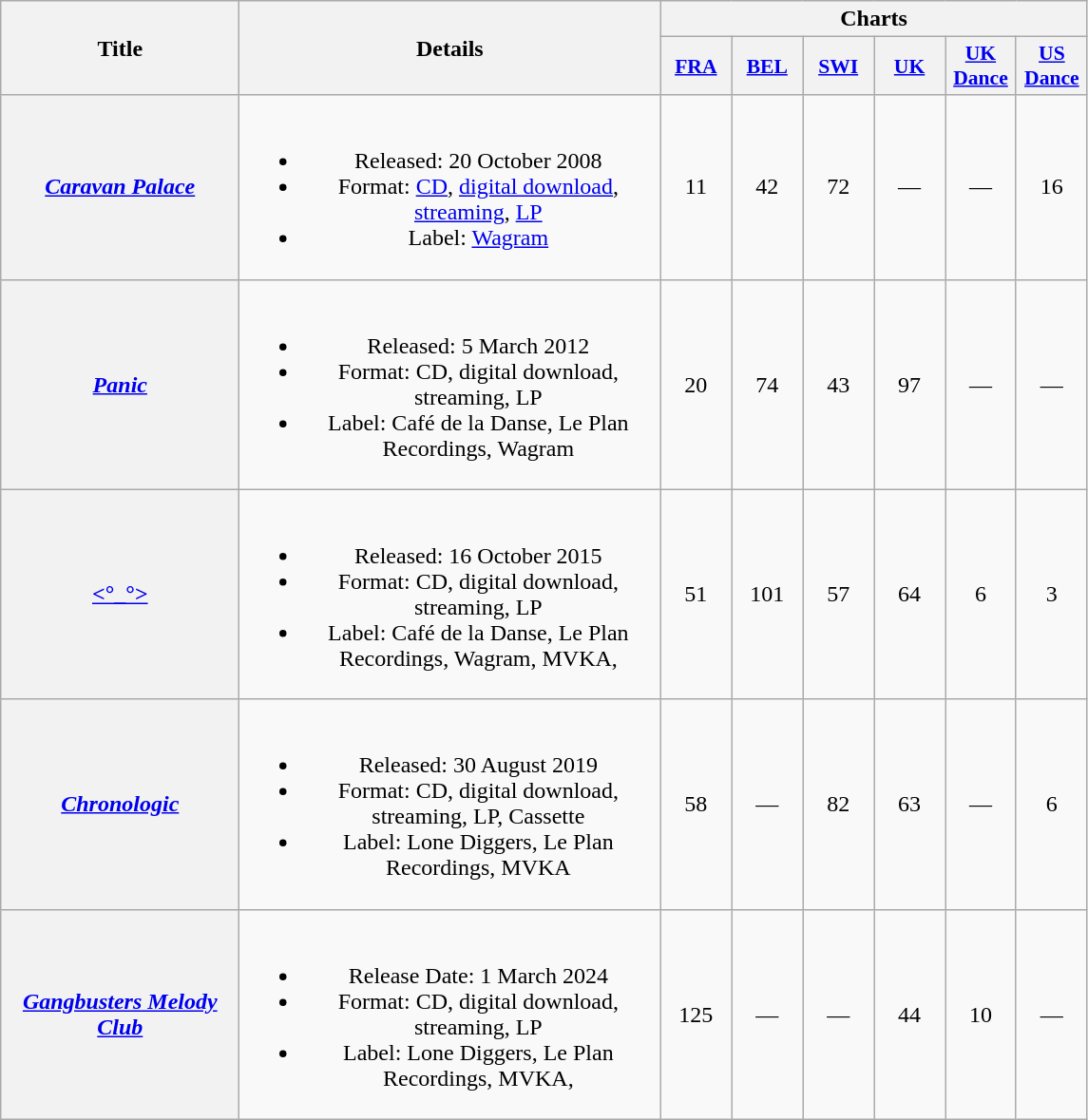<table class="wikitable plainrowheaders" style="text-align:center;">
<tr>
<th rowspan="2" style="width:10em;">Title</th>
<th rowspan="2" style="width:18em;">Details</th>
<th scope="col" colspan="6">Charts</th>
</tr>
<tr>
<th scope="col" style="width:3em;font-size:90%;"><a href='#'>FRA</a><br></th>
<th scope="col" style="width:3em;font-size:90%;"><a href='#'>BEL</a><br></th>
<th scope="col" style="width:3em;font-size:90%;"><a href='#'>SWI</a><br></th>
<th scope="col" style="width:3em;font-size:90%;"><a href='#'>UK</a><br></th>
<th scope="col" style="width:3em;font-size:90%;"><a href='#'>UK<br>Dance</a><br></th>
<th scope="col" style="width:3em;font-size:90%;"><a href='#'>US<br>Dance</a><br></th>
</tr>
<tr>
<th scope="row"><em><a href='#'>Caravan Palace</a></em></th>
<td><br><ul><li>Released: 20 October 2008</li><li>Format: <a href='#'>CD</a>, <a href='#'>digital download</a>, <a href='#'>streaming</a>, <a href='#'>LP</a></li><li>Label: <a href='#'>Wagram</a></li></ul></td>
<td>11</td>
<td>42</td>
<td>72</td>
<td>—</td>
<td>—</td>
<td>16</td>
</tr>
<tr>
<th scope="row"><em><a href='#'>Panic</a></em></th>
<td><br><ul><li>Released: 5 March 2012</li><li>Format: CD, digital download, streaming, LP</li><li>Label: Café de la Danse, Le Plan Recordings, Wagram</li></ul></td>
<td>20</td>
<td>74</td>
<td>43</td>
<td>97</td>
<td>—</td>
<td>—</td>
</tr>
<tr>
<th scope="row"><a href='#'><°_°></a></th>
<td><br><ul><li>Released: 16 October 2015</li><li>Format: CD, digital download, streaming, LP</li><li>Label: Café de la Danse, Le Plan Recordings, Wagram, MVKA,</li></ul></td>
<td>51</td>
<td>101</td>
<td>57</td>
<td>64</td>
<td>6</td>
<td>3</td>
</tr>
<tr>
<th scope="row"><em><a href='#'>Chronologic</a></em></th>
<td><br><ul><li>Released: 30 August 2019</li><li>Format: CD, digital download, streaming, LP, Cassette</li><li>Label: Lone Diggers, Le Plan Recordings, MVKA</li></ul></td>
<td>58<br></td>
<td>—</td>
<td>82</td>
<td>63</td>
<td>—</td>
<td>6</td>
</tr>
<tr>
<th scope="row"><em><a href='#'>Gangbusters Melody Club</a></em></th>
<td><br><ul><li>Release Date: 1 March 2024</li><li>Format: CD, digital download, streaming, LP</li><li>Label: Lone Diggers, Le Plan Recordings, MVKA,</li></ul></td>
<td>125</td>
<td>—</td>
<td>—</td>
<td>44</td>
<td>10</td>
<td>—</td>
</tr>
</table>
